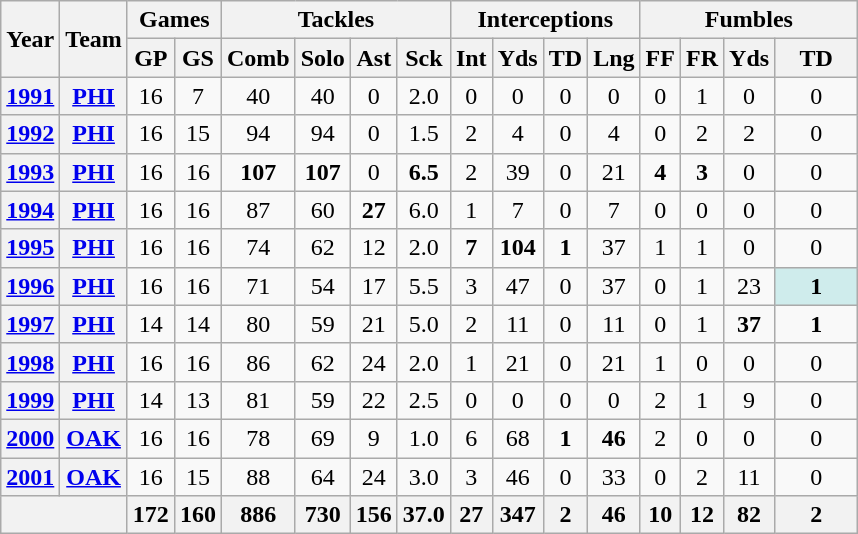<table class="wikitable" style="text-align:center">
<tr>
<th rowspan="2">Year</th>
<th rowspan="2">Team</th>
<th colspan="2">Games</th>
<th colspan="4">Tackles</th>
<th colspan="4">Interceptions</th>
<th colspan="4">Fumbles</th>
</tr>
<tr>
<th>GP</th>
<th>GS</th>
<th>Comb</th>
<th>Solo</th>
<th>Ast</th>
<th>Sck</th>
<th>Int</th>
<th>Yds</th>
<th>TD</th>
<th>Lng</th>
<th>FF</th>
<th>FR</th>
<th>Yds</th>
<th>TD</th>
</tr>
<tr>
<th><a href='#'>1991</a></th>
<th><a href='#'>PHI</a></th>
<td>16</td>
<td>7</td>
<td>40</td>
<td>40</td>
<td>0</td>
<td>2.0</td>
<td>0</td>
<td>0</td>
<td>0</td>
<td>0</td>
<td>0</td>
<td>1</td>
<td>0</td>
<td>0</td>
</tr>
<tr>
<th><a href='#'>1992</a></th>
<th><a href='#'>PHI</a></th>
<td>16</td>
<td>15</td>
<td>94</td>
<td>94</td>
<td>0</td>
<td>1.5</td>
<td>2</td>
<td>4</td>
<td>0</td>
<td>4</td>
<td>0</td>
<td>2</td>
<td>2</td>
<td>0</td>
</tr>
<tr>
<th><a href='#'>1993</a></th>
<th><a href='#'>PHI</a></th>
<td>16</td>
<td>16</td>
<td><strong>107</strong></td>
<td><strong>107</strong></td>
<td>0</td>
<td><strong>6.5</strong></td>
<td>2</td>
<td>39</td>
<td>0</td>
<td>21</td>
<td><strong>4</strong></td>
<td><strong>3</strong></td>
<td>0</td>
<td>0</td>
</tr>
<tr>
<th><a href='#'>1994</a></th>
<th><a href='#'>PHI</a></th>
<td>16</td>
<td>16</td>
<td>87</td>
<td>60</td>
<td><strong>27</strong></td>
<td>6.0</td>
<td>1</td>
<td>7</td>
<td>0</td>
<td>7</td>
<td>0</td>
<td>0</td>
<td>0</td>
<td>0</td>
</tr>
<tr>
<th><a href='#'>1995</a></th>
<th><a href='#'>PHI</a></th>
<td>16</td>
<td>16</td>
<td>74</td>
<td>62</td>
<td>12</td>
<td>2.0</td>
<td><strong>7</strong></td>
<td><strong>104</strong></td>
<td><strong>1</strong></td>
<td>37</td>
<td>1</td>
<td>1</td>
<td>0</td>
<td>0</td>
</tr>
<tr>
<th><a href='#'>1996</a></th>
<th><a href='#'>PHI</a></th>
<td>16</td>
<td>16</td>
<td>71</td>
<td>54</td>
<td>17</td>
<td>5.5</td>
<td>3</td>
<td>47</td>
<td>0</td>
<td>37</td>
<td>0</td>
<td>1</td>
<td>23</td>
<td style="background:#cfecec; width:3em;"><strong>1</strong></td>
</tr>
<tr>
<th><a href='#'>1997</a></th>
<th><a href='#'>PHI</a></th>
<td>14</td>
<td>14</td>
<td>80</td>
<td>59</td>
<td>21</td>
<td>5.0</td>
<td>2</td>
<td>11</td>
<td>0</td>
<td>11</td>
<td>0</td>
<td>1</td>
<td><strong>37</strong></td>
<td><strong>1</strong></td>
</tr>
<tr>
<th><a href='#'>1998</a></th>
<th><a href='#'>PHI</a></th>
<td>16</td>
<td>16</td>
<td>86</td>
<td>62</td>
<td>24</td>
<td>2.0</td>
<td>1</td>
<td>21</td>
<td>0</td>
<td>21</td>
<td>1</td>
<td>0</td>
<td>0</td>
<td>0</td>
</tr>
<tr>
<th><a href='#'>1999</a></th>
<th><a href='#'>PHI</a></th>
<td>14</td>
<td>13</td>
<td>81</td>
<td>59</td>
<td>22</td>
<td>2.5</td>
<td>0</td>
<td>0</td>
<td>0</td>
<td>0</td>
<td>2</td>
<td>1</td>
<td>9</td>
<td>0</td>
</tr>
<tr>
<th><a href='#'>2000</a></th>
<th><a href='#'>OAK</a></th>
<td>16</td>
<td>16</td>
<td>78</td>
<td>69</td>
<td>9</td>
<td>1.0</td>
<td>6</td>
<td>68</td>
<td><strong>1</strong></td>
<td><strong>46</strong></td>
<td>2</td>
<td>0</td>
<td>0</td>
<td>0</td>
</tr>
<tr>
<th><a href='#'>2001</a></th>
<th><a href='#'>OAK</a></th>
<td>16</td>
<td>15</td>
<td>88</td>
<td>64</td>
<td>24</td>
<td>3.0</td>
<td>3</td>
<td>46</td>
<td>0</td>
<td>33</td>
<td>0</td>
<td>2</td>
<td>11</td>
<td>0</td>
</tr>
<tr>
<th colspan="2"></th>
<th>172</th>
<th>160</th>
<th>886</th>
<th>730</th>
<th>156</th>
<th>37.0</th>
<th>27</th>
<th>347</th>
<th>2</th>
<th>46</th>
<th>10</th>
<th>12</th>
<th>82</th>
<th>2</th>
</tr>
</table>
